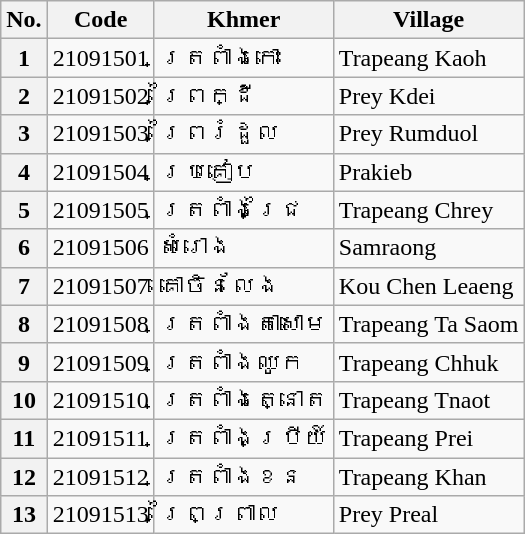<table class="wikitable sortable mw-collapsible">
<tr>
<th>No.</th>
<th>Code</th>
<th>Khmer</th>
<th>Village</th>
</tr>
<tr>
<th>1</th>
<td>21091501</td>
<td>ត្រពាំងកោះ</td>
<td>Trapeang Kaoh</td>
</tr>
<tr>
<th>2</th>
<td>21091502</td>
<td>ព្រៃក្ដី</td>
<td>Prey Kdei</td>
</tr>
<tr>
<th>3</th>
<td>21091503</td>
<td>ព្រៃរំដួល</td>
<td>Prey Rumduol</td>
</tr>
<tr>
<th>4</th>
<td>21091504</td>
<td>ប្រគៀប</td>
<td>Prakieb</td>
</tr>
<tr>
<th>5</th>
<td>21091505</td>
<td>ត្រពាំងជ្រៃ</td>
<td>Trapeang Chrey</td>
</tr>
<tr>
<th>6</th>
<td>21091506</td>
<td>សំរោង</td>
<td>Samraong</td>
</tr>
<tr>
<th>7</th>
<td>21091507</td>
<td>គោចិនលែង</td>
<td>Kou Chen Leaeng</td>
</tr>
<tr>
<th>8</th>
<td>21091508</td>
<td>ត្រពាំងតាសោម</td>
<td>Trapeang Ta Saom</td>
</tr>
<tr>
<th>9</th>
<td>21091509</td>
<td>ត្រពាំងឈូក</td>
<td>Trapeang Chhuk</td>
</tr>
<tr>
<th>10</th>
<td>21091510</td>
<td>ត្រពាំងត្នោត</td>
<td>Trapeang Tnaot</td>
</tr>
<tr>
<th>11</th>
<td>21091511</td>
<td>ត្រពាំងប្រីយ៍</td>
<td>Trapeang Prei</td>
</tr>
<tr>
<th>12</th>
<td>21091512</td>
<td>ត្រពាំងខន</td>
<td>Trapeang Khan</td>
</tr>
<tr>
<th>13</th>
<td>21091513</td>
<td>ព្រៃព្រាល</td>
<td>Prey Preal</td>
</tr>
</table>
